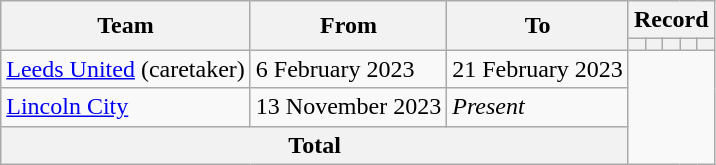<table class=wikitable style="text-align: center">
<tr>
<th rowspan=2>Team</th>
<th rowspan=2>From</th>
<th rowspan=2>To</th>
<th colspan=5>Record</th>
</tr>
<tr>
<th></th>
<th></th>
<th></th>
<th></th>
<th></th>
</tr>
<tr>
<td align="left"><a href='#'>Leeds United</a> (caretaker)</td>
<td align="left">6 February 2023</td>
<td align="left">21 February 2023<br></td>
</tr>
<tr>
<td align="left"><a href='#'>Lincoln City</a></td>
<td align="left">13 November 2023</td>
<td align="left"><em>Present</em><br></td>
</tr>
<tr>
<th colspan=3>Total<br></th>
</tr>
</table>
